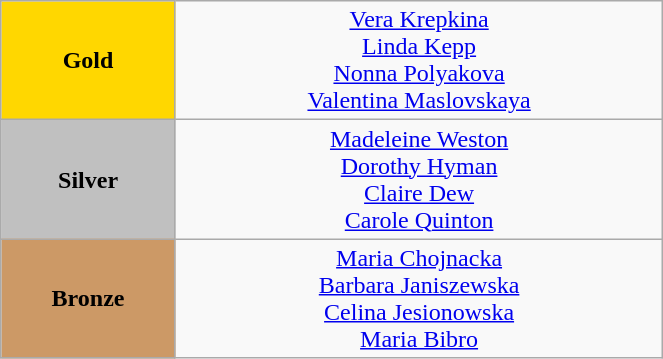<table class="wikitable" style="text-align:center; " width="35%">
<tr>
<td bgcolor="gold"><strong>Gold</strong></td>
<td><a href='#'>Vera Krepkina</a><br><a href='#'>Linda Kepp</a><br><a href='#'>Nonna Polyakova</a><br><a href='#'>Valentina Maslovskaya</a><br><small><em></em></small></td>
</tr>
<tr>
<td bgcolor="silver"><strong>Silver</strong></td>
<td><a href='#'>Madeleine Weston</a><br><a href='#'>Dorothy Hyman</a><br><a href='#'>Claire Dew</a><br><a href='#'>Carole Quinton</a><br><small><em></em></small></td>
</tr>
<tr>
<td bgcolor="CC9966"><strong>Bronze</strong></td>
<td><a href='#'>Maria Chojnacka</a><br><a href='#'>Barbara Janiszewska</a><br><a href='#'>Celina Jesionowska</a><br><a href='#'>Maria Bibro</a><br><small><em></em></small></td>
</tr>
</table>
